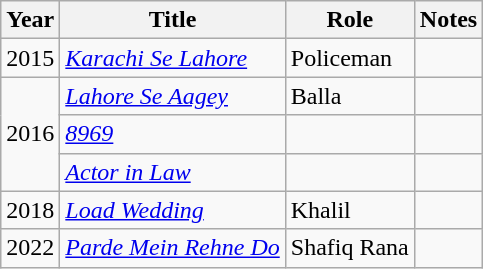<table class="wikitable sortable">
<tr>
<th>Year</th>
<th>Title</th>
<th>Role</th>
<th>Notes</th>
</tr>
<tr>
<td>2015</td>
<td><em><a href='#'>Karachi Se Lahore</a></em></td>
<td>Policeman</td>
<td></td>
</tr>
<tr>
<td rowspan=3>2016</td>
<td><em><a href='#'>Lahore Se Aagey</a></em></td>
<td>Balla</td>
<td></td>
</tr>
<tr>
<td><em><a href='#'>8969</a></em></td>
<td></td>
<td></td>
</tr>
<tr>
<td><em><a href='#'>Actor in Law</a></em></td>
<td></td>
<td></td>
</tr>
<tr>
<td>2018</td>
<td><em><a href='#'>Load Wedding</a></em></td>
<td>Khalil</td>
<td></td>
</tr>
<tr>
<td>2022</td>
<td><em><a href='#'>Parde Mein Rehne Do</a></em></td>
<td>Shafiq Rana</td>
<td></td>
</tr>
</table>
